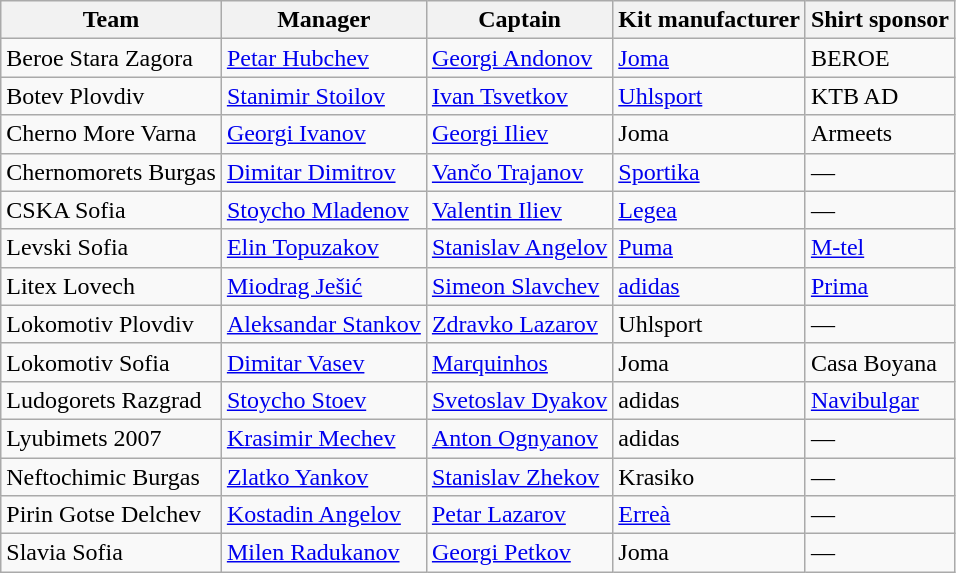<table class="wikitable sortable" style="text-align: left;">
<tr>
<th>Team</th>
<th>Manager</th>
<th>Captain</th>
<th>Kit manufacturer</th>
<th>Shirt sponsor</th>
</tr>
<tr>
<td>Beroe Stara Zagora</td>
<td> <a href='#'>Petar Hubchev</a></td>
<td> <a href='#'>Georgi Andonov</a></td>
<td><a href='#'>Joma</a></td>
<td>BEROE</td>
</tr>
<tr>
<td>Botev Plovdiv</td>
<td> <a href='#'>Stanimir Stoilov</a></td>
<td> <a href='#'>Ivan Tsvetkov</a></td>
<td><a href='#'>Uhlsport</a></td>
<td>KTB AD</td>
</tr>
<tr>
<td>Cherno More Varna</td>
<td> <a href='#'>Georgi Ivanov</a></td>
<td> <a href='#'>Georgi Iliev</a></td>
<td>Joma</td>
<td>Armeets</td>
</tr>
<tr>
<td>Chernomorets Burgas</td>
<td> <a href='#'>Dimitar Dimitrov</a></td>
<td> <a href='#'>Vančo Trajanov</a></td>
<td><a href='#'>Sportika</a></td>
<td>—</td>
</tr>
<tr>
<td>CSKA Sofia</td>
<td> <a href='#'>Stoycho Mladenov</a></td>
<td> <a href='#'>Valentin Iliev</a></td>
<td><a href='#'>Legea</a></td>
<td>—</td>
</tr>
<tr>
<td>Levski Sofia</td>
<td> <a href='#'>Elin Topuzakov</a></td>
<td> <a href='#'>Stanislav Angelov</a></td>
<td><a href='#'>Puma</a></td>
<td><a href='#'>M-tel</a></td>
</tr>
<tr>
<td>Litex Lovech</td>
<td> <a href='#'>Miodrag Ješić</a></td>
<td> <a href='#'>Simeon Slavchev</a></td>
<td><a href='#'>adidas</a></td>
<td><a href='#'>Prima</a></td>
</tr>
<tr>
<td>Lokomotiv Plovdiv</td>
<td> <a href='#'>Aleksandar Stankov</a></td>
<td> <a href='#'>Zdravko Lazarov</a></td>
<td>Uhlsport</td>
<td>—</td>
</tr>
<tr>
<td>Lokomotiv Sofia</td>
<td> <a href='#'>Dimitar Vasev</a></td>
<td> <a href='#'>Marquinhos</a></td>
<td>Joma</td>
<td>Casa Boyana</td>
</tr>
<tr>
<td>Ludogorets Razgrad</td>
<td> <a href='#'>Stoycho Stoev</a></td>
<td> <a href='#'>Svetoslav Dyakov</a></td>
<td>adidas</td>
<td><a href='#'>Navibulgar</a></td>
</tr>
<tr>
<td>Lyubimets 2007</td>
<td> <a href='#'>Krasimir Mechev</a></td>
<td> <a href='#'>Anton Ognyanov</a></td>
<td>adidas</td>
<td>—</td>
</tr>
<tr>
<td>Neftochimic Burgas</td>
<td> <a href='#'>Zlatko Yankov</a></td>
<td> <a href='#'>Stanislav Zhekov</a></td>
<td>Krasiko</td>
<td>—</td>
</tr>
<tr>
<td>Pirin Gotse Delchev</td>
<td> <a href='#'>Kostadin Angelov</a></td>
<td> <a href='#'>Petar Lazarov</a></td>
<td><a href='#'>Erreà</a></td>
<td>—</td>
</tr>
<tr>
<td>Slavia Sofia</td>
<td> <a href='#'>Milen Radukanov</a></td>
<td> <a href='#'>Georgi Petkov</a></td>
<td>Joma</td>
<td>—</td>
</tr>
</table>
